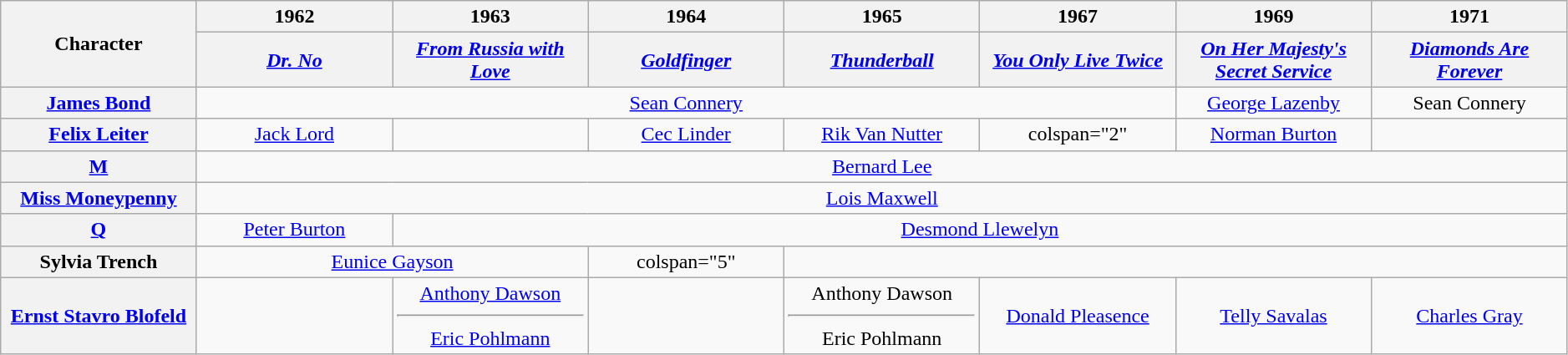<table class="wikitable" style="text-align:center; width:99%;">
<tr>
<th rowspan="2" style="width:12.5%;">Character</th>
<th>1962</th>
<th>1963</th>
<th>1964</th>
<th>1965</th>
<th>1967</th>
<th>1969</th>
<th>1971</th>
</tr>
<tr>
<th style="width:12.5%;"><em><a href='#'>Dr. No</a></em></th>
<th style="width:12.5%;"><em><a href='#'>From Russia with Love</a></em></th>
<th style="width:12.5%;"><em><a href='#'>Goldfinger</a></em></th>
<th style="width:12.5%;"><em><a href='#'>Thunderball</a></em></th>
<th style="width:12.5%;"><em><a href='#'>You Only Live Twice</a></em></th>
<th style="width:12.5%;"><em><a href='#'>On Her Majesty's Secret Service</a></em></th>
<th style="width:12.5%;"><em><a href='#'>Diamonds Are Forever</a></em></th>
</tr>
<tr>
<th scope="row"><a href='#'>James Bond<br></a></th>
<td colspan="5"><a href='#'>Sean Connery</a></td>
<td><a href='#'>George Lazenby</a></td>
<td>Sean Connery</td>
</tr>
<tr>
<th scope="row"><a href='#'>Felix Leiter</a></th>
<td><a href='#'>Jack Lord</a></td>
<td></td>
<td><a href='#'>Cec Linder</a></td>
<td><a href='#'>Rik Van Nutter</a></td>
<td>colspan="2" </td>
<td><a href='#'>Norman Burton</a></td>
</tr>
<tr>
<th scope="row"><a href='#'>M</a></th>
<td colspan="7"><a href='#'>Bernard Lee</a></td>
</tr>
<tr>
<th scope="row"><a href='#'>Miss Moneypenny</a></th>
<td colspan="7"><a href='#'>Lois Maxwell</a></td>
</tr>
<tr>
<th scope="row"><a href='#'>Q</a></th>
<td><a href='#'>Peter Burton</a></td>
<td colspan="6"><a href='#'>Desmond Llewelyn</a></td>
</tr>
<tr>
<th scope="row">Sylvia Trench</th>
<td colspan="2"><a href='#'>Eunice Gayson</a></td>
<td>colspan="5" </td>
</tr>
<tr>
<th scope="row"><a href='#'>Ernst Stavro Blofeld</a></th>
<td></td>
<td><a href='#'>Anthony Dawson</a><hr><a href='#'>Eric Pohlmann</a></td>
<td></td>
<td>Anthony Dawson<hr>Eric Pohlmann</td>
<td><a href='#'>Donald Pleasence</a></td>
<td><a href='#'>Telly Savalas</a></td>
<td><a href='#'>Charles Gray</a></td>
</tr>
</table>
